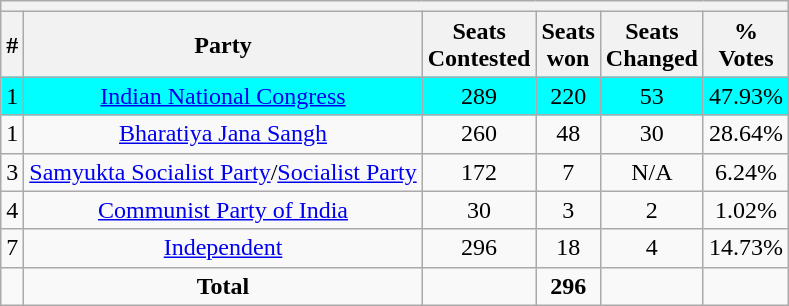<table class="wikitable sortable" style="text-align:center;">
<tr>
<th colspan=10></th>
</tr>
<tr>
<th>#</th>
<th>Party</th>
<th>Seats<br>Contested</th>
<th>Seats<br>won</th>
<th>Seats<br> Changed</th>
<th>%<br>Votes</th>
</tr>
<tr style="background:cyan;">
<td>1</td>
<td><a href='#'>Indian National Congress</a></td>
<td>289</td>
<td>220</td>
<td>53</td>
<td>47.93%</td>
</tr>
<tr>
<td>1</td>
<td><a href='#'>Bharatiya Jana Sangh</a></td>
<td>260</td>
<td>48</td>
<td>30</td>
<td>28.64%</td>
</tr>
<tr>
<td>3</td>
<td><a href='#'>Samyukta Socialist Party</a>/<a href='#'>Socialist Party</a></td>
<td>172</td>
<td>7</td>
<td>N/A</td>
<td>6.24%</td>
</tr>
<tr>
<td>4</td>
<td><a href='#'>Communist Party of India</a></td>
<td>30</td>
<td>3</td>
<td>2</td>
<td>1.02%</td>
</tr>
<tr>
<td>7</td>
<td><a href='#'>Independent</a></td>
<td>296</td>
<td>18</td>
<td>4</td>
<td>14.73%</td>
</tr>
<tr>
<td></td>
<td><strong>Total</strong></td>
<td></td>
<td><strong>296</strong></td>
<td></td>
<td></td>
</tr>
</table>
